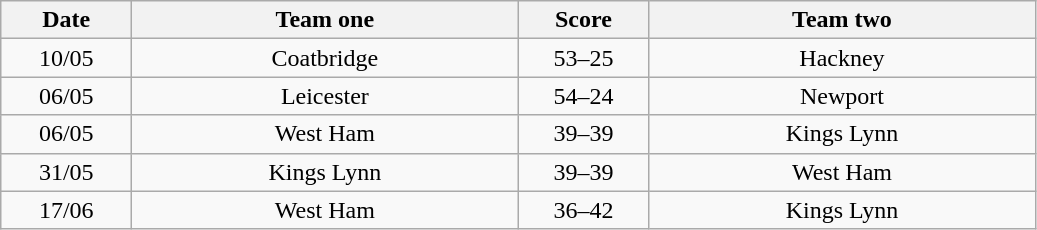<table class="wikitable" style="text-align: center">
<tr>
<th width=80>Date</th>
<th width=250>Team one</th>
<th width=80>Score</th>
<th width=250>Team two</th>
</tr>
<tr>
<td>10/05</td>
<td>Coatbridge</td>
<td>53–25</td>
<td>Hackney</td>
</tr>
<tr>
<td>06/05</td>
<td>Leicester</td>
<td>54–24</td>
<td>Newport</td>
</tr>
<tr>
<td>06/05</td>
<td>West Ham</td>
<td>39–39</td>
<td>Kings Lynn</td>
</tr>
<tr>
<td>31/05</td>
<td>Kings Lynn</td>
<td>39–39</td>
<td>West Ham</td>
</tr>
<tr>
<td>17/06</td>
<td>West Ham</td>
<td>36–42</td>
<td>Kings Lynn</td>
</tr>
</table>
